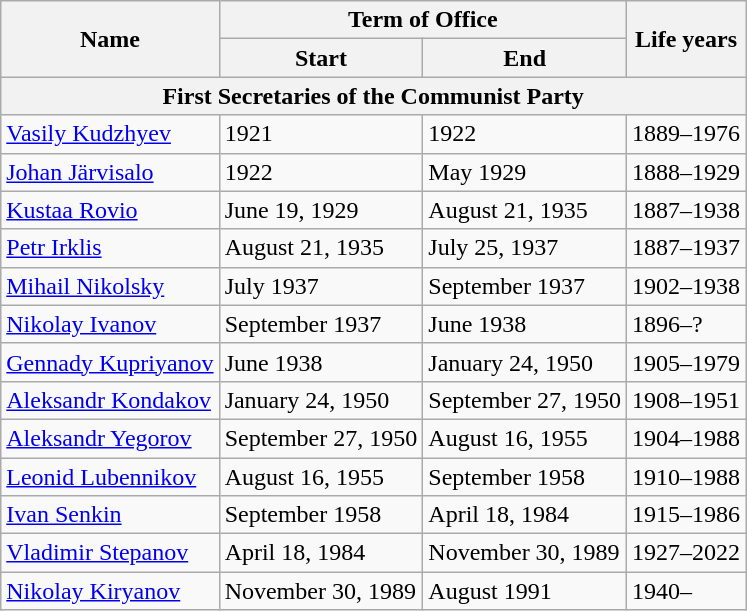<table class="wikitable">
<tr>
<th rowspan="2">Name</th>
<th colspan="2">Term of Office</th>
<th rowspan="2">Life years</th>
</tr>
<tr>
<th>Start</th>
<th>End</th>
</tr>
<tr>
<th colspan="4">First Secretaries of the Communist Party</th>
</tr>
<tr>
<td><a href='#'>Vasily Kudzhyev</a></td>
<td>1921</td>
<td>1922</td>
<td>1889–1976</td>
</tr>
<tr>
<td><a href='#'>Johan Järvisalo</a></td>
<td>1922</td>
<td>May 1929</td>
<td>1888–1929</td>
</tr>
<tr>
<td><a href='#'>Kustaa Rovio</a></td>
<td>June 19, 1929</td>
<td>August 21, 1935</td>
<td>1887–1938</td>
</tr>
<tr>
<td><a href='#'>Petr Irklis</a></td>
<td>August 21, 1935</td>
<td>July 25, 1937</td>
<td>1887–1937</td>
</tr>
<tr>
<td><a href='#'>Mihail Nikolsky</a></td>
<td>July 1937</td>
<td>September 1937</td>
<td>1902–1938</td>
</tr>
<tr>
<td><a href='#'>Nikolay Ivanov</a></td>
<td>September 1937</td>
<td>June 1938</td>
<td>1896–?</td>
</tr>
<tr>
<td><a href='#'>Gennady Kupriyanov</a></td>
<td>June 1938</td>
<td>January 24, 1950</td>
<td>1905–1979</td>
</tr>
<tr>
<td><a href='#'>Aleksandr Kondakov</a></td>
<td>January 24, 1950</td>
<td>September 27, 1950</td>
<td>1908–1951</td>
</tr>
<tr>
<td><a href='#'>Aleksandr Yegorov</a></td>
<td>September 27, 1950</td>
<td>August 16, 1955</td>
<td>1904–1988</td>
</tr>
<tr>
<td><a href='#'>Leonid Lubennikov</a></td>
<td>August 16, 1955</td>
<td>September 1958</td>
<td>1910–1988</td>
</tr>
<tr>
<td><a href='#'>Ivan Senkin</a></td>
<td>September 1958</td>
<td>April 18, 1984</td>
<td>1915–1986</td>
</tr>
<tr>
<td><a href='#'>Vladimir Stepanov</a></td>
<td>April 18, 1984</td>
<td>November 30, 1989</td>
<td>1927–2022</td>
</tr>
<tr>
<td><a href='#'>Nikolay Kiryanov</a></td>
<td>November 30, 1989</td>
<td>August 1991</td>
<td>1940–</td>
</tr>
</table>
